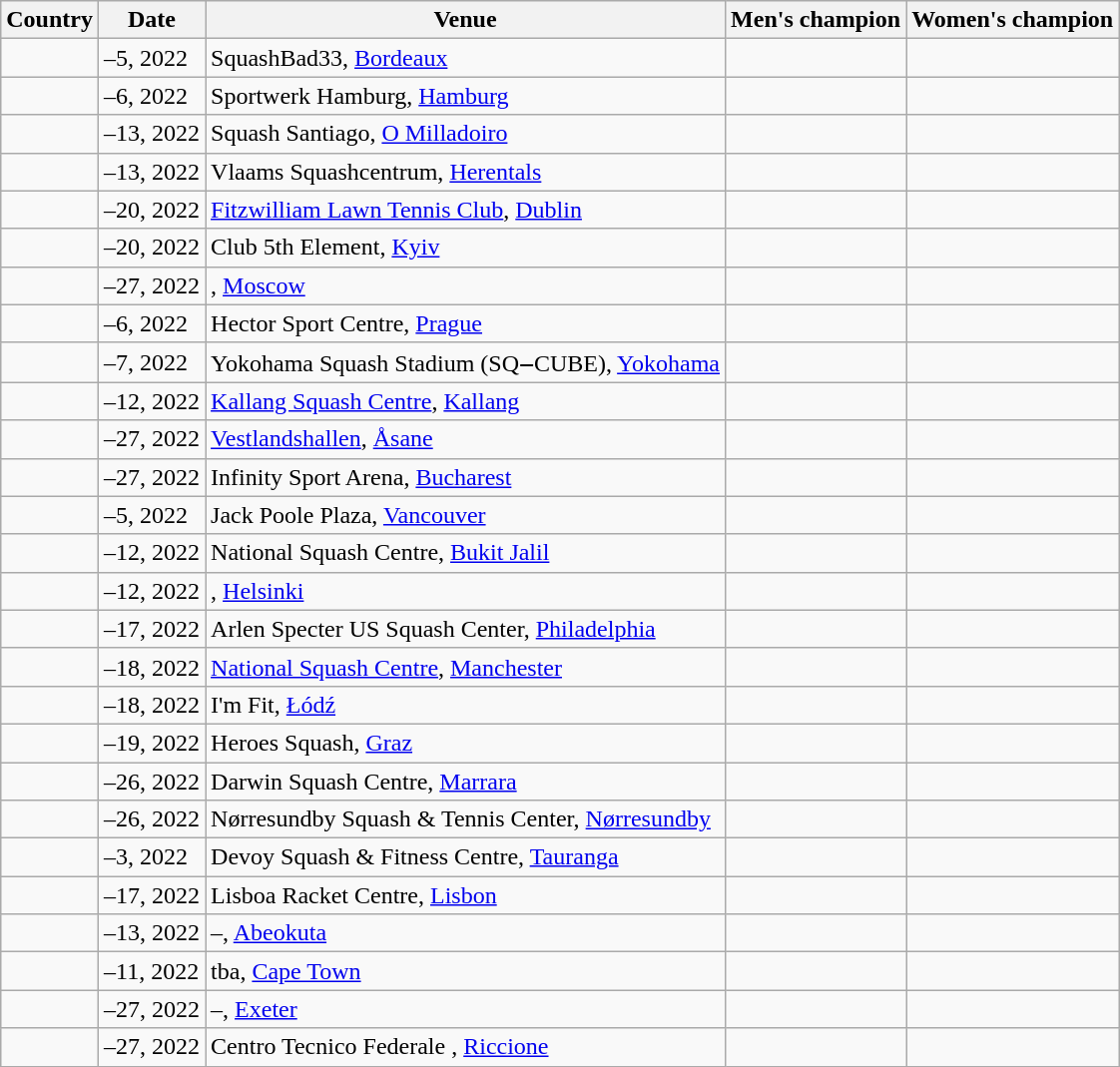<table class="wikitable sortable">
<tr>
<th>Country</th>
<th>Date</th>
<th>Venue</th>
<th>Men's champion</th>
<th>Women's champion</th>
</tr>
<tr>
<td></td>
<td>–5, 2022</td>
<td>SquashBad33, <a href='#'>Bordeaux</a></td>
<td></td>
<td></td>
</tr>
<tr>
<td></td>
<td>–6, 2022</td>
<td>Sportwerk Hamburg, <a href='#'>Hamburg</a></td>
<td></td>
<td></td>
</tr>
<tr>
<td></td>
<td>–13, 2022</td>
<td>Squash Santiago, <a href='#'>O Milladoiro</a></td>
<td></td>
<td></td>
</tr>
<tr>
<td></td>
<td>–13, 2022</td>
<td>Vlaams Squashcentrum, <a href='#'>Herentals</a></td>
<td></td>
<td></td>
</tr>
<tr>
<td></td>
<td>–20, 2022</td>
<td><a href='#'>Fitzwilliam Lawn Tennis Club</a>, <a href='#'>Dublin</a></td>
<td></td>
<td></td>
</tr>
<tr>
<td></td>
<td>–20, 2022</td>
<td>Club 5th Element, <a href='#'>Kyiv</a></td>
<td></td>
<td></td>
</tr>
<tr>
<td></td>
<td>–27, 2022</td>
<td>, <a href='#'>Moscow</a></td>
<td></td>
<td></td>
</tr>
<tr>
<td></td>
<td>–6, 2022</td>
<td>Hector Sport Centre, <a href='#'>Prague</a></td>
<td></td>
<td></td>
</tr>
<tr>
<td></td>
<td>–7, 2022</td>
<td>Yokohama Squash Stadium (SQ‒CUBE), <a href='#'>Yokohama</a></td>
<td></td>
<td></td>
</tr>
<tr>
<td></td>
<td>–12, 2022</td>
<td><a href='#'>Kallang Squash Centre</a>, <a href='#'>Kallang</a></td>
<td></td>
<td></td>
</tr>
<tr>
<td></td>
<td>–27, 2022</td>
<td><a href='#'>Vestlandshallen</a>, <a href='#'>Åsane</a></td>
<td></td>
<td></td>
</tr>
<tr>
<td></td>
<td>–27, 2022</td>
<td>Infinity Sport Arena, <a href='#'>Bucharest</a></td>
<td></td>
<td></td>
</tr>
<tr>
<td></td>
<td>–5, 2022</td>
<td>Jack Poole Plaza, <a href='#'>Vancouver</a></td>
<td></td>
<td></td>
</tr>
<tr>
<td></td>
<td>–12, 2022</td>
<td>National Squash Centre, <a href='#'>Bukit Jalil</a></td>
<td></td>
<td></td>
</tr>
<tr>
<td></td>
<td>–12, 2022</td>
<td>, <a href='#'>Helsinki</a></td>
<td> </td>
<td></td>
</tr>
<tr>
<td></td>
<td>–17, 2022</td>
<td>Arlen Specter US Squash Center, <a href='#'>Philadelphia</a></td>
<td></td>
<td></td>
</tr>
<tr>
<td></td>
<td>–18, 2022</td>
<td><a href='#'>National Squash Centre</a>, <a href='#'>Manchester</a></td>
<td></td>
<td></td>
</tr>
<tr>
<td></td>
<td>–18, 2022</td>
<td>I'm Fit, <a href='#'>Łódź</a></td>
<td></td>
<td></td>
</tr>
<tr>
<td></td>
<td>–19, 2022</td>
<td>Heroes Squash, <a href='#'>Graz</a></td>
<td></td>
<td></td>
</tr>
<tr>
<td></td>
<td>–26, 2022</td>
<td>Darwin Squash Centre, <a href='#'>Marrara</a></td>
<td></td>
<td></td>
</tr>
<tr>
<td></td>
<td>–26, 2022</td>
<td>Nørresundby Squash & Tennis Center, <a href='#'>Nørresundby</a></td>
<td></td>
<td></td>
</tr>
<tr>
<td></td>
<td>–3, 2022</td>
<td>Devoy Squash & Fitness Centre, <a href='#'>Tauranga</a></td>
<td></td>
<td></td>
</tr>
<tr>
<td></td>
<td>–17, 2022</td>
<td>Lisboa Racket Centre, <a href='#'>Lisbon</a></td>
<td></td>
<td></td>
</tr>
<tr>
<td></td>
<td>–13, 2022</td>
<td>–, <a href='#'>Abeokuta</a></td>
<td></td>
<td></td>
</tr>
<tr>
<td></td>
<td>–11, 2022</td>
<td>tba, <a href='#'>Cape Town</a></td>
<td></td>
<td></td>
</tr>
<tr>
<td></td>
<td>–27, 2022</td>
<td>–, <a href='#'>Exeter</a></td>
<td></td>
<td></td>
</tr>
<tr>
<td></td>
<td>–27, 2022</td>
<td>Centro Tecnico Federale , <a href='#'>Riccione</a></td>
<td></td>
<td><br></td>
</tr>
</table>
